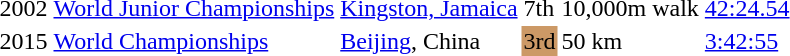<table>
<tr>
<td>2002</td>
<td><a href='#'>World Junior Championships</a></td>
<td><a href='#'>Kingston, Jamaica</a></td>
<td>7th</td>
<td>10,000m walk</td>
<td><a href='#'>42:24.54</a></td>
</tr>
<tr>
<td>2015</td>
<td><a href='#'>World Championships</a></td>
<td><a href='#'>Beijing</a>, China</td>
<td bgcolor=cc9966>3rd</td>
<td>50 km</td>
<td><a href='#'>3:42:55</a></td>
</tr>
</table>
